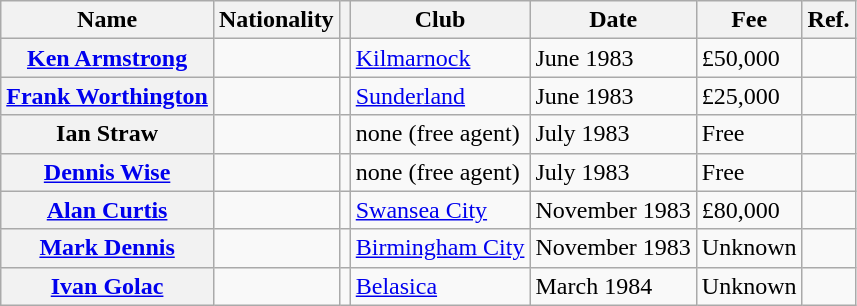<table class="wikitable plainrowheaders">
<tr>
<th scope="col">Name</th>
<th scope="col">Nationality</th>
<th scope="col"></th>
<th scope="col">Club</th>
<th scope="col">Date</th>
<th scope="col">Fee</th>
<th scope="col">Ref.</th>
</tr>
<tr>
<th scope="row"><a href='#'>Ken Armstrong</a></th>
<td></td>
<td align="center"></td>
<td> <a href='#'>Kilmarnock</a></td>
<td>June 1983</td>
<td>£50,000</td>
<td align="center"></td>
</tr>
<tr>
<th scope="row"><a href='#'>Frank Worthington</a></th>
<td></td>
<td align="center"></td>
<td> <a href='#'>Sunderland</a></td>
<td>June 1983</td>
<td>£25,000</td>
<td align="center"></td>
</tr>
<tr>
<th scope="row">Ian Straw</th>
<td></td>
<td align="center"></td>
<td>none (free agent)</td>
<td>July 1983</td>
<td>Free</td>
<td align="center"></td>
</tr>
<tr>
<th scope="row"><a href='#'>Dennis Wise</a></th>
<td></td>
<td align="center"></td>
<td>none (free agent)</td>
<td>July 1983</td>
<td>Free</td>
<td align="center"></td>
</tr>
<tr>
<th scope="row"><a href='#'>Alan Curtis</a></th>
<td></td>
<td align="center"></td>
<td> <a href='#'>Swansea City</a></td>
<td>November 1983</td>
<td>£80,000</td>
<td align="center"></td>
</tr>
<tr>
<th scope="row"><a href='#'>Mark Dennis</a></th>
<td></td>
<td align="center"></td>
<td> <a href='#'>Birmingham City</a></td>
<td>November 1983</td>
<td>Unknown</td>
<td align="center"></td>
</tr>
<tr>
<th scope="row"><a href='#'>Ivan Golac</a></th>
<td></td>
<td align="center"></td>
<td> <a href='#'>Belasica</a></td>
<td>March 1984</td>
<td>Unknown</td>
<td align="center"></td>
</tr>
</table>
